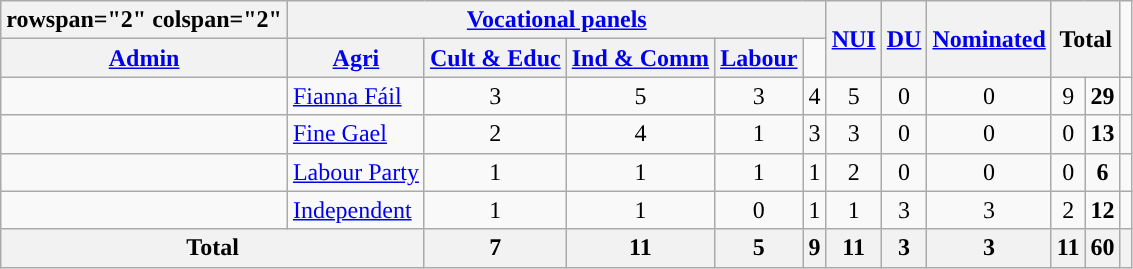<table class="wikitable">
<tr>
<th>rowspan="2" colspan="2" </th>
<th scope="col" colspan="5"><a href='#'>Vocational panels</a></th>
<th rowspan="2"><a href='#'>NUI</a></th>
<th rowspan="2"><a href='#'>DU</a></th>
<th rowspan="2"><a href='#'>Nominated</a></th>
<th rowspan="2" colspan="2">Total</th>
</tr>
<tr>
<th scope="col"><a href='#'>Admin</a></th>
<th scope="col"><a href='#'>Agri</a></th>
<th scope="col"><a href='#'>Cult & Educ</a></th>
<th scope="col"><a href='#'>Ind & Comm</a></th>
<th scope="col"><a href='#'>Labour</a></th>
</tr>
<tr style="text-align:center">
<td style="background-color: "></td>
<td align="left"><a href='#'>Fianna Fáil</a></td>
<td>3</td>
<td>5</td>
<td>3</td>
<td>4</td>
<td>5</td>
<td>0</td>
<td>0</td>
<td>9</td>
<td><strong>29</strong></td>
<td style="background-color: "></td>
</tr>
<tr style="text-align:center">
<td style="background-color: "></td>
<td align="left"><a href='#'>Fine Gael</a></td>
<td>2</td>
<td>4</td>
<td>1</td>
<td>3</td>
<td>3</td>
<td>0</td>
<td>0</td>
<td>0</td>
<td><strong>13</strong></td>
<td style="background-color: "></td>
</tr>
<tr style="text-align:center">
<td style="background-color: "></td>
<td align="left"><a href='#'>Labour Party</a></td>
<td>1</td>
<td>1</td>
<td>1</td>
<td>1</td>
<td>2</td>
<td>0</td>
<td>0</td>
<td>0</td>
<td><strong>6</strong></td>
<td style="background-color: "></td>
</tr>
<tr style="text-align:center">
<td style="background-color: "></td>
<td align="left"><a href='#'>Independent</a></td>
<td>1</td>
<td>1</td>
<td>0</td>
<td>1</td>
<td>1</td>
<td>3</td>
<td>3</td>
<td>2</td>
<td><strong>12</strong></td>
<td style="background-color: "></td>
</tr>
<tr style="text-align:center">
<th colspan="2">Total</th>
<th>7</th>
<th>11</th>
<th>5</th>
<th>9</th>
<th>11</th>
<th>3</th>
<th>3</th>
<th>11</th>
<th>60</th>
<th></th>
</tr>
</table>
